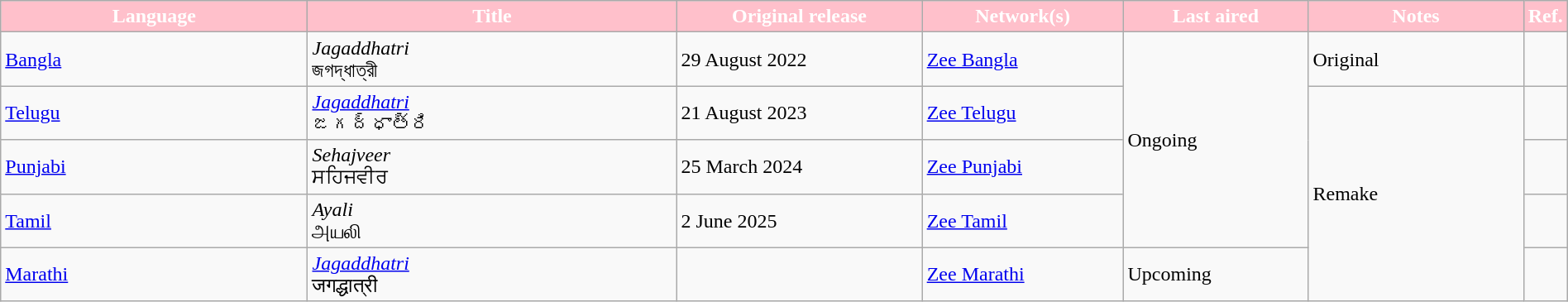<table class="wikitable" style="width: 100%; margin-right: 0;">
<tr style="color:white">
<th style="background:Pink; width:20%;">Language</th>
<th style="background:Pink; width:24%;">Title</th>
<th style="background:Pink; width:16%;">Original release</th>
<th style="background:Pink; width:13%;">Network(s)</th>
<th style="background:Pink; width:12%;">Last aired</th>
<th style="background:Pink; width:14%;">Notes</th>
<th style="background:Pink; width:10%;">Ref.</th>
</tr>
<tr>
<td><a href='#'>Bangla</a></td>
<td><em>Jagaddhatri</em> <br> জগদ্ধাত্রী</td>
<td>29 August 2022</td>
<td><a href='#'>Zee Bangla</a></td>
<td rowspan="4">Ongoing</td>
<td>Original</td>
<td></td>
</tr>
<tr>
<td><a href='#'>Telugu</a></td>
<td><em><a href='#'>Jagaddhatri</a></em> <br> జగద్ధాత్రి</td>
<td>21 August 2023</td>
<td><a href='#'>Zee Telugu</a></td>
<td rowspan="4">Remake</td>
<td></td>
</tr>
<tr>
<td><a href='#'>Punjabi</a></td>
<td><em>Sehajveer</em> <br> ਸਹਿਜਵੀਰ</td>
<td>25 March 2024</td>
<td><a href='#'>Zee Punjabi</a></td>
<td></td>
</tr>
<tr>
<td><a href='#'>Tamil</a></td>
<td><em>Ayali</em> <br> அயலி</td>
<td>2 June 2025</td>
<td><a href='#'>Zee Tamil</a></td>
<td></td>
</tr>
<tr>
<td><a href='#'>Marathi</a></td>
<td><em><a href='#'>Jagaddhatri</a></em> <br> जगद्धात्री</td>
<td></td>
<td><a href='#'>Zee Marathi</a></td>
<td>Upcoming</td>
<td></td>
</tr>
</table>
